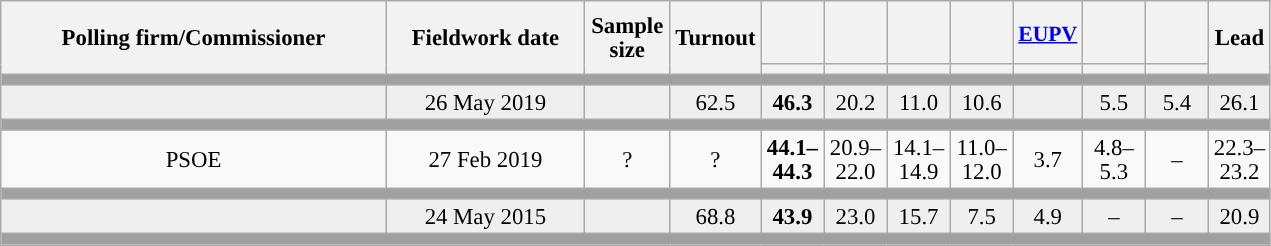<table class="wikitable collapsible collapsed" style="text-align:center; font-size:95%; line-height:16px;">
<tr style="height:42px;">
<th style="width:250px;" rowspan="2">Polling firm/Commissioner</th>
<th style="width:125px;" rowspan="2">Fieldwork date</th>
<th style="width:50px;" rowspan="2">Sample size</th>
<th style="width:45px;" rowspan="2">Turnout</th>
<th style="width:35px;"></th>
<th style="width:35px;"></th>
<th style="width:35px;"></th>
<th style="width:35px;"></th>
<th style="width:35px; font-size:95%;"><a href='#'>EUPV</a></th>
<th style="width:35px;"></th>
<th style="width:35px;"></th>
<th style="width:30px;" rowspan="2">Lead</th>
</tr>
<tr>
<th style="color:inherit;background:"></th>
<th style="color:inherit;background:"></th>
<th style="color:inherit;background:"></th>
<th style="color:inherit;background:"></th>
<th style="color:inherit;background:"></th>
<th style="color:inherit;background:"></th>
<th style="color:inherit;background:"></th>
</tr>
<tr>
<td colspan="12" style="background:#A0A0A0"></td>
</tr>
<tr style="background:#EFEFEF;">
<td><strong></strong></td>
<td>26 May 2019</td>
<td></td>
<td>62.5</td>
<td><strong>46.3</strong><br></td>
<td>20.2<br></td>
<td>11.0<br></td>
<td>10.6<br></td>
<td></td>
<td>5.5<br></td>
<td>5.4<br></td>
<td style="background:">26.1</td>
</tr>
<tr>
<td colspan="12" style="background:#A0A0A0"></td>
</tr>
<tr>
<td>PSOE</td>
<td>27 Feb 2019</td>
<td>?</td>
<td>?</td>
<td><strong>44.1–<br>44.3</strong><br></td>
<td>20.9–<br>22.0<br></td>
<td>14.1–<br>14.9<br></td>
<td>11.0–<br>12.0<br></td>
<td>3.7<br></td>
<td>4.8–<br>5.3<br></td>
<td>–</td>
<td style="background:">22.3–<br>23.2</td>
</tr>
<tr>
<td colspan="12" style="background:#A0A0A0"></td>
</tr>
<tr style="background:#EFEFEF;">
<td><strong></strong></td>
<td>24 May 2015</td>
<td></td>
<td>68.8</td>
<td><strong>43.9</strong><br></td>
<td>23.0<br></td>
<td>15.7<br></td>
<td>7.5<br></td>
<td>4.9<br></td>
<td>–</td>
<td>–</td>
<td style="background:">20.9</td>
</tr>
<tr>
<td colspan="12" style="background:#A0A0A0"></td>
</tr>
</table>
